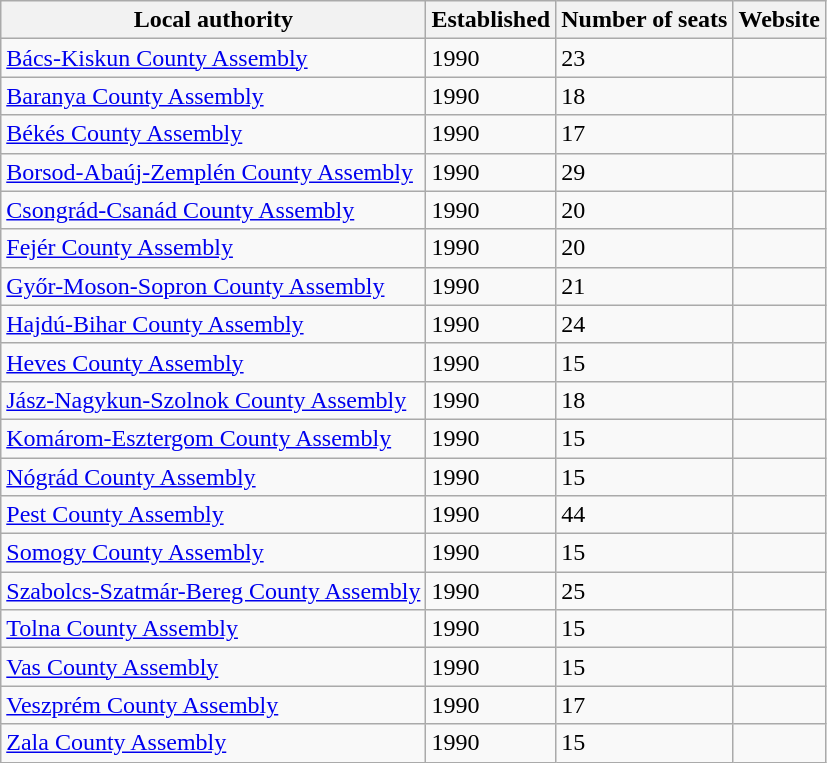<table class="wikitable sortable">
<tr>
<th>Local authority</th>
<th>Established</th>
<th>Number of seats</th>
<th class="unsortable">Website</th>
</tr>
<tr>
<td><a href='#'>Bács-Kiskun County Assembly</a></td>
<td>1990</td>
<td>23</td>
<td></td>
</tr>
<tr>
<td><a href='#'>Baranya County Assembly</a></td>
<td>1990</td>
<td>18</td>
<td></td>
</tr>
<tr>
<td><a href='#'>Békés County Assembly</a></td>
<td>1990</td>
<td>17</td>
<td></td>
</tr>
<tr>
<td><a href='#'>Borsod-Abaúj-Zemplén County Assembly</a></td>
<td>1990</td>
<td>29</td>
<td></td>
</tr>
<tr>
<td><a href='#'>Csongrád-Csanád County Assembly</a></td>
<td>1990</td>
<td>20</td>
<td></td>
</tr>
<tr>
<td><a href='#'>Fejér County Assembly</a></td>
<td>1990</td>
<td>20</td>
<td></td>
</tr>
<tr>
<td><a href='#'>Győr-Moson-Sopron County Assembly</a></td>
<td>1990</td>
<td>21</td>
<td></td>
</tr>
<tr>
<td><a href='#'>Hajdú-Bihar County Assembly</a></td>
<td>1990</td>
<td>24</td>
<td></td>
</tr>
<tr>
<td><a href='#'>Heves County Assembly</a></td>
<td>1990</td>
<td>15</td>
<td></td>
</tr>
<tr>
<td><a href='#'>Jász-Nagykun-Szolnok County Assembly</a></td>
<td>1990</td>
<td>18</td>
<td></td>
</tr>
<tr>
<td><a href='#'>Komárom-Esztergom County Assembly</a></td>
<td>1990</td>
<td>15</td>
<td></td>
</tr>
<tr>
<td><a href='#'>Nógrád County Assembly</a></td>
<td>1990</td>
<td>15</td>
<td></td>
</tr>
<tr>
<td><a href='#'>Pest County Assembly</a></td>
<td>1990</td>
<td>44</td>
<td></td>
</tr>
<tr>
<td><a href='#'>Somogy County Assembly</a></td>
<td>1990</td>
<td>15</td>
<td></td>
</tr>
<tr>
<td><a href='#'>Szabolcs-Szatmár-Bereg County Assembly</a></td>
<td>1990</td>
<td>25</td>
<td></td>
</tr>
<tr>
<td><a href='#'>Tolna County Assembly</a></td>
<td>1990</td>
<td>15</td>
<td></td>
</tr>
<tr>
<td><a href='#'>Vas County Assembly</a></td>
<td>1990</td>
<td>15</td>
<td></td>
</tr>
<tr>
<td><a href='#'>Veszprém County Assembly</a></td>
<td>1990</td>
<td>17</td>
<td></td>
</tr>
<tr>
<td><a href='#'>Zala County Assembly</a></td>
<td>1990</td>
<td>15</td>
<td></td>
</tr>
</table>
